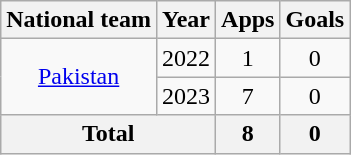<table class="wikitable" style="text-align:center">
<tr>
<th>National team</th>
<th>Year</th>
<th>Apps</th>
<th>Goals</th>
</tr>
<tr>
<td rowspan="2"><a href='#'>Pakistan</a></td>
<td>2022</td>
<td>1</td>
<td>0</td>
</tr>
<tr>
<td>2023</td>
<td>7</td>
<td>0</td>
</tr>
<tr>
<th colspan="2">Total</th>
<th>8</th>
<th>0</th>
</tr>
</table>
